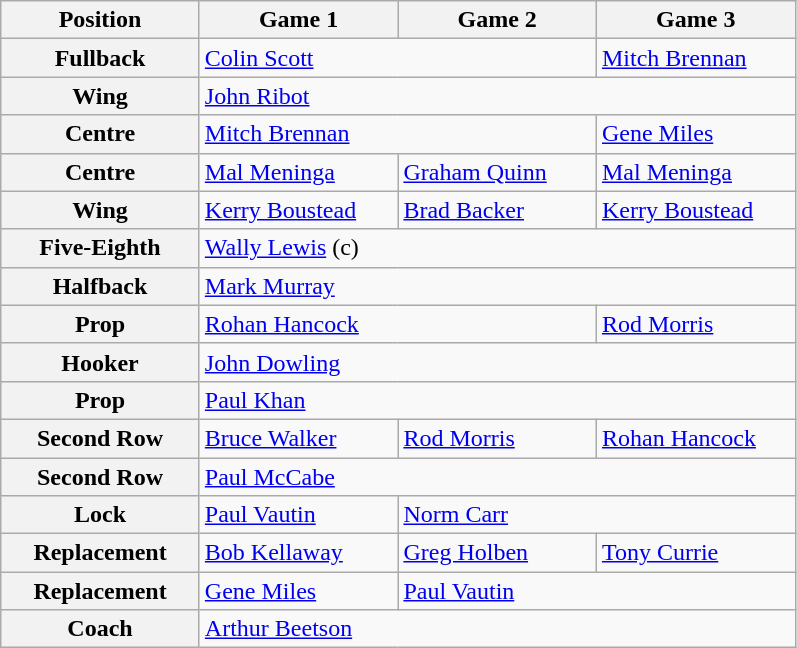<table class="wikitable">
<tr>
<th style="width:125px;">Position</th>
<th style="width:125px;">Game 1</th>
<th style="width:125px;">Game 2</th>
<th style="width:125px;">Game 3</th>
</tr>
<tr>
<th>Fullback</th>
<td colspan="2"> <a href='#'>Colin Scott</a></td>
<td> <a href='#'>Mitch Brennan</a></td>
</tr>
<tr>
<th>Wing</th>
<td colspan="3"> <a href='#'>John Ribot</a></td>
</tr>
<tr>
<th>Centre</th>
<td colspan="2"> <a href='#'>Mitch Brennan</a></td>
<td> <a href='#'>Gene Miles</a></td>
</tr>
<tr>
<th>Centre</th>
<td> <a href='#'>Mal Meninga</a></td>
<td> <a href='#'>Graham Quinn</a></td>
<td> <a href='#'>Mal Meninga</a></td>
</tr>
<tr>
<th>Wing</th>
<td> <a href='#'>Kerry Boustead</a></td>
<td> <a href='#'>Brad Backer</a></td>
<td> <a href='#'>Kerry Boustead</a></td>
</tr>
<tr>
<th>Five-Eighth</th>
<td colspan="3"> <a href='#'>Wally Lewis</a> (c)</td>
</tr>
<tr>
<th>Halfback</th>
<td colspan="3"> <a href='#'>Mark Murray</a></td>
</tr>
<tr>
<th>Prop</th>
<td colspan="2"> <a href='#'>Rohan Hancock</a></td>
<td> <a href='#'>Rod Morris</a></td>
</tr>
<tr>
<th>Hooker</th>
<td colspan="3"> <a href='#'>John Dowling</a></td>
</tr>
<tr>
<th>Prop</th>
<td colspan="3"> <a href='#'>Paul Khan</a></td>
</tr>
<tr>
<th>Second Row</th>
<td> <a href='#'>Bruce Walker</a></td>
<td> <a href='#'>Rod Morris</a></td>
<td> <a href='#'>Rohan Hancock</a></td>
</tr>
<tr>
<th>Second Row</th>
<td colspan="3"> <a href='#'>Paul McCabe</a></td>
</tr>
<tr>
<th>Lock</th>
<td> <a href='#'>Paul Vautin</a></td>
<td colspan="2"> <a href='#'>Norm Carr</a></td>
</tr>
<tr>
<th>Replacement</th>
<td> <a href='#'>Bob Kellaway</a></td>
<td><a href='#'>Greg Holben</a></td>
<td> <a href='#'>Tony Currie</a></td>
</tr>
<tr>
<th>Replacement</th>
<td> <a href='#'>Gene Miles</a></td>
<td colspan="2"> <a href='#'>Paul Vautin</a></td>
</tr>
<tr>
<th>Coach</th>
<td colspan="3"> <a href='#'>Arthur Beetson</a></td>
</tr>
</table>
